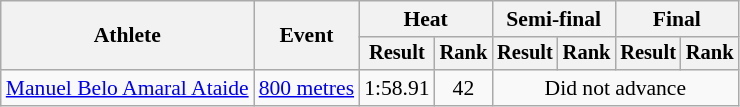<table class=wikitable style=font-size:90%>
<tr>
<th rowspan=2>Athlete</th>
<th rowspan=2>Event</th>
<th colspan=2>Heat</th>
<th colspan=2>Semi-final</th>
<th colspan=2>Final</th>
</tr>
<tr style=font-size:95%>
<th>Result</th>
<th>Rank</th>
<th>Result</th>
<th>Rank</th>
<th>Result</th>
<th>Rank</th>
</tr>
<tr align=center>
<td align=left><a href='#'>Manuel Belo Amaral Ataide</a></td>
<td align=left><a href='#'>800 metres</a></td>
<td>1:58.91</td>
<td>42</td>
<td colspan="4">Did not advance</td>
</tr>
</table>
